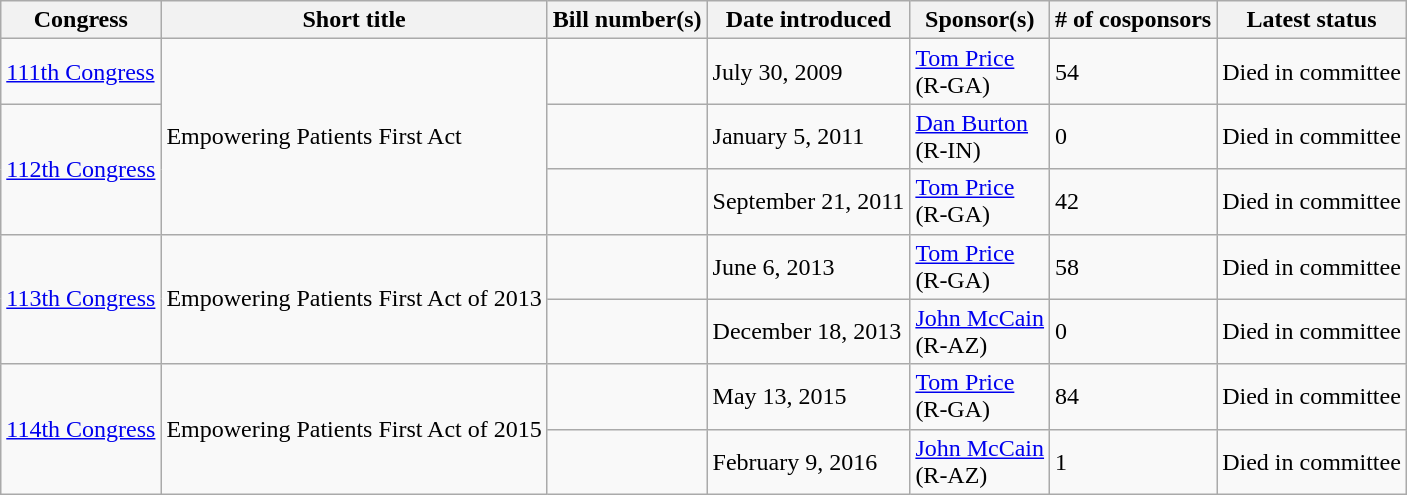<table class="wikitable">
<tr>
<th>Congress</th>
<th>Short title</th>
<th>Bill number(s)</th>
<th>Date introduced</th>
<th>Sponsor(s)</th>
<th># of cosponsors</th>
<th>Latest status</th>
</tr>
<tr>
<td><a href='#'>111th Congress</a></td>
<td rowspan=3>Empowering Patients First Act</td>
<td></td>
<td>July 30, 2009</td>
<td><a href='#'>Tom Price</a><br>(R-GA)</td>
<td>54</td>
<td>Died in committee</td>
</tr>
<tr>
<td rowspan=2><a href='#'>112th Congress</a></td>
<td></td>
<td>January 5, 2011</td>
<td><a href='#'>Dan Burton</a><br>(R-IN)</td>
<td>0</td>
<td>Died in committee</td>
</tr>
<tr>
<td></td>
<td>September 21, 2011</td>
<td><a href='#'>Tom Price</a><br>(R-GA)</td>
<td>42</td>
<td>Died in committee</td>
</tr>
<tr>
<td rowspan=2><a href='#'>113th Congress</a></td>
<td rowspan=2>Empowering Patients First Act of 2013</td>
<td></td>
<td>June 6, 2013</td>
<td><a href='#'>Tom Price</a><br>(R-GA)</td>
<td>58</td>
<td>Died in committee</td>
</tr>
<tr>
<td></td>
<td>December 18, 2013</td>
<td><a href='#'>John McCain</a><br>(R-AZ)</td>
<td>0</td>
<td>Died in committee</td>
</tr>
<tr>
<td rowspan=2><a href='#'>114th Congress</a></td>
<td rowspan=2>Empowering Patients First Act of 2015</td>
<td></td>
<td>May 13, 2015</td>
<td><a href='#'>Tom Price</a><br>(R-GA)</td>
<td>84</td>
<td>Died in committee</td>
</tr>
<tr>
<td></td>
<td>February 9, 2016</td>
<td><a href='#'>John McCain</a><br>(R-AZ)</td>
<td>1</td>
<td>Died in committee</td>
</tr>
</table>
